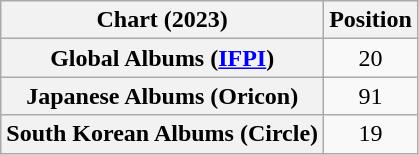<table class="wikitable plainrowheaders sortable" style="text-align:center">
<tr>
<th scope="col">Chart (2023)</th>
<th scope="col">Position</th>
</tr>
<tr>
<th scope="row">Global Albums (<a href='#'>IFPI</a>)</th>
<td>20</td>
</tr>
<tr>
<th scope="row">Japanese Albums (Oricon)</th>
<td>91</td>
</tr>
<tr>
<th scope="row">South Korean Albums (Circle)</th>
<td>19</td>
</tr>
</table>
